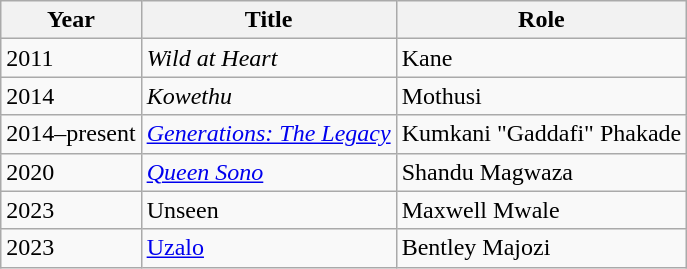<table class="wikitable">
<tr>
<th>Year</th>
<th>Title</th>
<th>Role</th>
</tr>
<tr>
<td>2011</td>
<td><em>Wild at Heart</em></td>
<td>Kane</td>
</tr>
<tr>
<td>2014</td>
<td><em>Kowethu</em></td>
<td>Mothusi</td>
</tr>
<tr>
<td>2014–present</td>
<td><em><a href='#'>Generations: The Legacy</a></em></td>
<td>Kumkani "Gaddafi" Phakade</td>
</tr>
<tr>
<td>2020</td>
<td><em><a href='#'>Queen Sono</a></em></td>
<td>Shandu Magwaza</td>
</tr>
<tr>
<td>2023</td>
<td>Unseen</td>
<td>Maxwell Mwale</td>
</tr>
<tr>
<td>2023</td>
<td><a href='#'>Uzalo</a></td>
<td>Bentley Majozi</td>
</tr>
</table>
